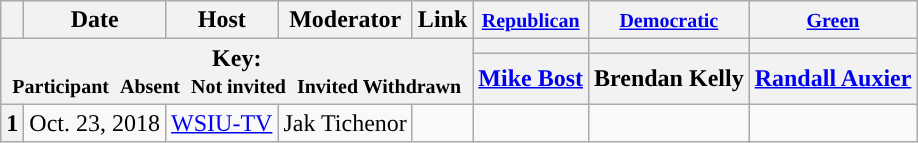<table class="wikitable" style="text-align:center;">
<tr>
<th scope="col"></th>
<th scope="col">Date</th>
<th scope="col">Host</th>
<th scope="col">Moderator</th>
<th scope="col">Link</th>
<th scope="col"><small><a href='#'>Republican</a></small></th>
<th scope="col"><small><a href='#'>Democratic</a></small></th>
<th scope="col"><small><a href='#'>Green</a></small></th>
</tr>
<tr>
<th colspan="5" rowspan="2">Key:<br> <small>Participant </small>  <small>Absent </small>  <small>Not invited </small>  <small>Invited  Withdrawn</small></th>
<th scope="col" style="background:"></th>
<th scope="col" style="background:"></th>
<th scope="col" style="background:"></th>
</tr>
<tr>
<th scope="col"><a href='#'>Mike Bost</a></th>
<th scope="col">Brendan Kelly</th>
<th scope="col"><a href='#'>Randall Auxier</a></th>
</tr>
<tr>
<th>1</th>
<td style="white-space:nowrap;">Oct. 23, 2018</td>
<td style="white-space:nowrap;"><a href='#'>WSIU-TV</a></td>
<td style="white-space:nowrap;">Jak Tichenor</td>
<td style="white-space:nowrap;"></td>
<td></td>
<td></td>
<td></td>
</tr>
</table>
